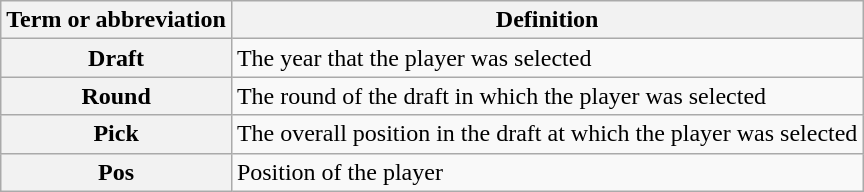<table class="wikitable">
<tr>
<th scope="col">Term or abbreviation</th>
<th scope="col">Definition</th>
</tr>
<tr>
<th scope="row">Draft</th>
<td>The year that the player was selected</td>
</tr>
<tr>
<th scope="row">Round</th>
<td>The round of the draft in which the player was selected</td>
</tr>
<tr>
<th scope="row">Pick</th>
<td>The overall position in the draft at which the player was selected</td>
</tr>
<tr>
<th scope="row">Pos</th>
<td>Position of the player</td>
</tr>
</table>
